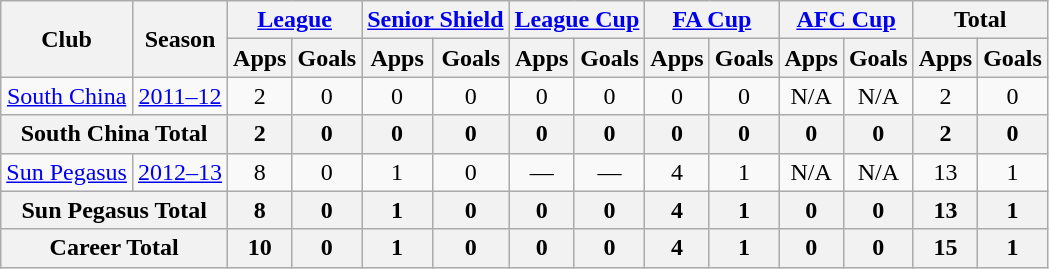<table class="wikitable" style="text-align: center;">
<tr>
<th rowspan="2">Club</th>
<th rowspan="2">Season</th>
<th colspan="2"><a href='#'>League</a></th>
<th colspan="2"><a href='#'>Senior Shield</a></th>
<th colspan="2"><a href='#'>League Cup</a></th>
<th colspan="2"><a href='#'>FA Cup</a></th>
<th colspan="2"><a href='#'>AFC Cup</a></th>
<th colspan="2">Total</th>
</tr>
<tr>
<th>Apps</th>
<th>Goals</th>
<th>Apps</th>
<th>Goals</th>
<th>Apps</th>
<th>Goals</th>
<th>Apps</th>
<th>Goals</th>
<th>Apps</th>
<th>Goals</th>
<th>Apps</th>
<th>Goals</th>
</tr>
<tr>
<td rowspan="1" valign="top"><a href='#'>South China</a></td>
<td><a href='#'>2011–12</a></td>
<td>2</td>
<td>0</td>
<td>0</td>
<td>0</td>
<td>0</td>
<td>0</td>
<td>0</td>
<td>0</td>
<td>N/A</td>
<td>N/A</td>
<td>2</td>
<td>0</td>
</tr>
<tr>
<th colspan="2">South China Total</th>
<th>2</th>
<th>0</th>
<th>0</th>
<th>0</th>
<th>0</th>
<th>0</th>
<th>0</th>
<th>0</th>
<th>0</th>
<th>0</th>
<th>2</th>
<th>0</th>
</tr>
<tr>
<td rowspan="1" valign="top"><a href='#'>Sun Pegasus</a></td>
<td><a href='#'>2012–13</a></td>
<td>8</td>
<td>0</td>
<td>1</td>
<td>0</td>
<td>—</td>
<td>—</td>
<td>4</td>
<td>1</td>
<td>N/A</td>
<td>N/A</td>
<td>13</td>
<td>1</td>
</tr>
<tr>
<th colspan="2">Sun Pegasus Total</th>
<th>8</th>
<th>0</th>
<th>1</th>
<th>0</th>
<th>0</th>
<th>0</th>
<th>4</th>
<th>1</th>
<th>0</th>
<th>0</th>
<th>13</th>
<th>1</th>
</tr>
<tr>
<th colspan="2">Career Total</th>
<th>10</th>
<th>0</th>
<th>1</th>
<th>0</th>
<th>0</th>
<th>0</th>
<th>4</th>
<th>1</th>
<th>0</th>
<th>0</th>
<th>15</th>
<th>1</th>
</tr>
</table>
